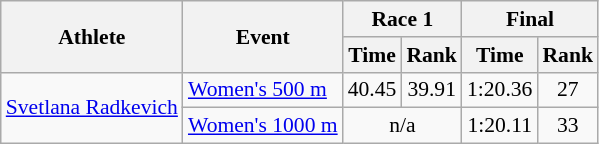<table class="wikitable" style="font-size:90%">
<tr>
<th rowspan="2">Athlete</th>
<th rowspan="2">Event</th>
<th colspan="2">Race 1</th>
<th colspan="2">Final</th>
</tr>
<tr>
<th>Time</th>
<th>Rank</th>
<th>Time</th>
<th>Rank</th>
</tr>
<tr>
<td rowspan=2><a href='#'>Svetlana Radkevich</a></td>
<td><a href='#'>Women's 500 m</a></td>
<td align="center">40.45</td>
<td align="center">39.91</td>
<td align="center">1:20.36</td>
<td align="center">27</td>
</tr>
<tr>
<td><a href='#'>Women's 1000 m</a></td>
<td colspan=2 align="center">n/a</td>
<td align="center">1:20.11</td>
<td align="center">33</td>
</tr>
</table>
